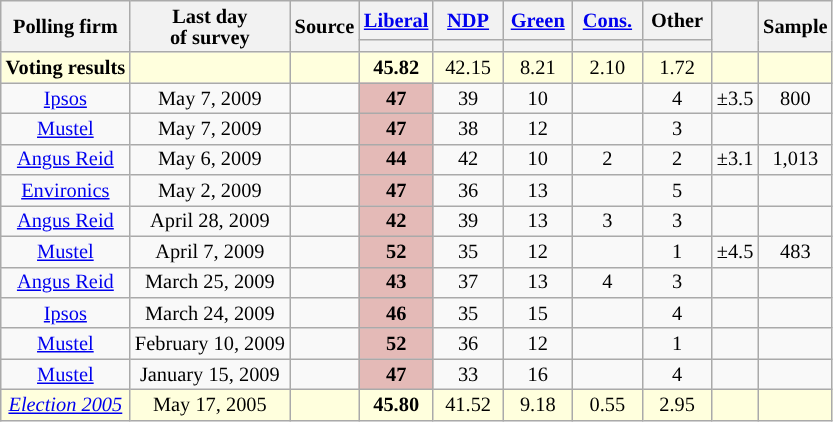<table class="wikitable sortable mw-datatable" style="text-align:center;font-size:85%;line-height:14px">
<tr>
<th rowspan="2">Polling firm</th>
<th rowspan="2">Last day <br>of survey</th>
<th class="unsortable" rowspan="2">Source</th>
<th style="width:40px;" class="unsortable"><a href='#'>Liberal</a></th>
<th style="width:40px;" class="unsortable"><a href='#'>NDP</a></th>
<th style="width:40px;" class="unsortable"><a href='#'>Green</a></th>
<th style="width:40px;" class="unsortable"><a href='#'>Cons.</a></th>
<th class="unsortable" style="width:40px;">Other</th>
<th rowspan="2"></th>
<th rowspan="2">Sample</th>
</tr>
<tr style="line-height:5px;">
<th style="background:"></th>
<th style="background:"></th>
<th style="background:"></th>
<th style="background:"></th>
<th style="background:"></th>
</tr>
<tr style="background:#ffd" class="sortbottom">
<td><strong>Voting results</strong></td>
<td></td>
<td></td>
<td><strong>45.82</strong></td>
<td>42.15</td>
<td>8.21</td>
<td>2.10</td>
<td>1.72</td>
<td></td>
<td></td>
</tr>
<tr>
<td><a href='#'>Ipsos</a></td>
<td>May 7, 2009</td>
<td></td>
<td style="background:#e4bab7"><strong>47</strong></td>
<td>39</td>
<td>10</td>
<td></td>
<td>4</td>
<td>±3.5</td>
<td>800</td>
</tr>
<tr>
<td><a href='#'>Mustel</a></td>
<td>May 7, 2009</td>
<td></td>
<td style="background:#e4bab7"><strong>47</strong></td>
<td>38</td>
<td>12</td>
<td></td>
<td>3</td>
<td></td>
<td></td>
</tr>
<tr>
<td><a href='#'>Angus Reid</a></td>
<td>May 6, 2009</td>
<td></td>
<td style="background:#e4bab7"><strong>44</strong></td>
<td>42</td>
<td>10</td>
<td>2</td>
<td>2</td>
<td>±3.1</td>
<td>1,013</td>
</tr>
<tr>
<td><a href='#'>Environics</a></td>
<td>May 2, 2009</td>
<td></td>
<td style="background:#e4bab7"><strong>47</strong></td>
<td>36</td>
<td>13</td>
<td></td>
<td>5</td>
<td></td>
<td></td>
</tr>
<tr>
<td><a href='#'>Angus Reid</a></td>
<td>April 28, 2009</td>
<td></td>
<td style="background:#e4bab7"><strong>42</strong></td>
<td>39</td>
<td>13</td>
<td>3</td>
<td>3</td>
<td></td>
<td></td>
</tr>
<tr>
<td><a href='#'>Mustel</a></td>
<td>April 7, 2009</td>
<td></td>
<td style="background:#e4bab7"><strong>52</strong></td>
<td>35</td>
<td>12</td>
<td></td>
<td>1</td>
<td>±4.5</td>
<td>483</td>
</tr>
<tr>
<td><a href='#'>Angus Reid</a></td>
<td>March 25, 2009</td>
<td></td>
<td style="background:#e4bab7"><strong>43</strong></td>
<td>37</td>
<td>13</td>
<td>4</td>
<td>3</td>
<td></td>
<td></td>
</tr>
<tr>
<td><a href='#'>Ipsos</a></td>
<td>March 24, 2009</td>
<td></td>
<td style="background:#e4bab7"><strong>46</strong></td>
<td>35</td>
<td>15</td>
<td></td>
<td>4</td>
<td></td>
<td></td>
</tr>
<tr>
<td><a href='#'>Mustel</a></td>
<td>February 10, 2009</td>
<td></td>
<td style="background:#e4bab7"><strong>52</strong></td>
<td>36</td>
<td>12</td>
<td></td>
<td>1</td>
<td></td>
<td></td>
</tr>
<tr>
<td><a href='#'>Mustel</a></td>
<td>January 15, 2009</td>
<td></td>
<td style="background:#e4bab7"><strong>47</strong></td>
<td>33</td>
<td>16</td>
<td></td>
<td>4</td>
<td></td>
<td></td>
</tr>
<tr style="background:#ffd;" class="sortbottom">
<td><em><a href='#'>Election 2005</a></em></td>
<td style="background:#ffd;">May 17, 2005</td>
<td style="background:#ffd;"></td>
<td style="background:#ffd;"><strong>45.80</strong></td>
<td style="background:#ffd;">41.52</td>
<td style="background:#ffd;">9.18</td>
<td style="background:#ffd;">0.55</td>
<td style="background:#ffd;">2.95</td>
<td></td>
<td></td>
</tr>
</table>
